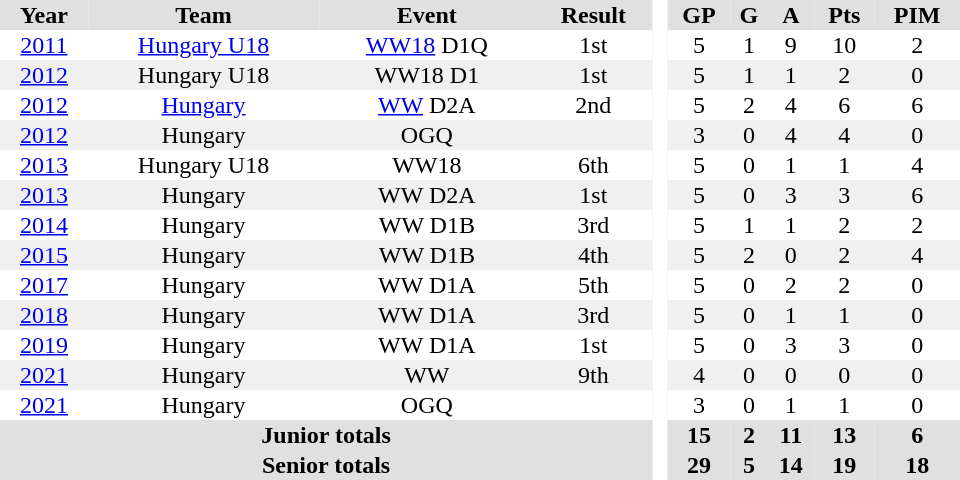<table border="0" cellpadding="1" cellspacing="0" style="text-align:center; width:40em">
<tr ALIGN="centre" bgcolor="#e0e0e0">
<th>Year</th>
<th>Team</th>
<th>Event</th>
<th>Result</th>
<th rowspan="98" bgcolor="#ffffff"> </th>
<th>GP</th>
<th>G</th>
<th>A</th>
<th>Pts</th>
<th>PIM</th>
</tr>
<tr>
<td><a href='#'>2011</a></td>
<td><a href='#'>Hungary U18</a></td>
<td><a href='#'>WW18</a> D1Q</td>
<td>1st</td>
<td>5</td>
<td>1</td>
<td>9</td>
<td>10</td>
<td>2</td>
</tr>
<tr bgcolor="#f0f0f0">
<td><a href='#'>2012</a></td>
<td>Hungary U18</td>
<td>WW18 D1</td>
<td>1st</td>
<td>5</td>
<td>1</td>
<td>1</td>
<td>2</td>
<td>0</td>
</tr>
<tr>
<td><a href='#'>2012</a></td>
<td><a href='#'>Hungary</a></td>
<td><a href='#'>WW</a> D2A</td>
<td>2nd</td>
<td>5</td>
<td>2</td>
<td>4</td>
<td>6</td>
<td>6</td>
</tr>
<tr bgcolor="#f0f0f0">
<td><a href='#'>2012</a></td>
<td>Hungary</td>
<td>OGQ</td>
<td></td>
<td>3</td>
<td>0</td>
<td>4</td>
<td>4</td>
<td>0</td>
</tr>
<tr>
<td><a href='#'>2013</a></td>
<td>Hungary U18</td>
<td>WW18</td>
<td>6th</td>
<td>5</td>
<td>0</td>
<td>1</td>
<td>1</td>
<td>4</td>
</tr>
<tr bgcolor="#f0f0f0">
<td><a href='#'>2013</a></td>
<td>Hungary</td>
<td>WW D2A</td>
<td>1st</td>
<td>5</td>
<td>0</td>
<td>3</td>
<td>3</td>
<td>6</td>
</tr>
<tr>
<td><a href='#'>2014</a></td>
<td>Hungary</td>
<td>WW D1B</td>
<td>3rd</td>
<td>5</td>
<td>1</td>
<td>1</td>
<td>2</td>
<td>2</td>
</tr>
<tr bgcolor="#f0f0f0">
<td><a href='#'>2015</a></td>
<td>Hungary</td>
<td>WW D1B</td>
<td>4th</td>
<td>5</td>
<td>2</td>
<td>0</td>
<td>2</td>
<td>4</td>
</tr>
<tr>
<td><a href='#'>2017</a></td>
<td>Hungary</td>
<td>WW D1A</td>
<td>5th</td>
<td>5</td>
<td>0</td>
<td>2</td>
<td>2</td>
<td>0</td>
</tr>
<tr bgcolor="#f0f0f0">
<td><a href='#'>2018</a></td>
<td>Hungary</td>
<td>WW D1A</td>
<td>3rd</td>
<td>5</td>
<td>0</td>
<td>1</td>
<td>1</td>
<td>0</td>
</tr>
<tr>
<td><a href='#'>2019</a></td>
<td>Hungary</td>
<td>WW D1A</td>
<td>1st</td>
<td>5</td>
<td>0</td>
<td>3</td>
<td>3</td>
<td>0</td>
</tr>
<tr bgcolor="#f0f0f0">
<td><a href='#'>2021</a></td>
<td>Hungary</td>
<td>WW</td>
<td>9th</td>
<td>4</td>
<td>0</td>
<td>0</td>
<td>0</td>
<td>0</td>
</tr>
<tr>
<td><a href='#'>2021</a></td>
<td>Hungary</td>
<td>OGQ</td>
<td></td>
<td>3</td>
<td>0</td>
<td>1</td>
<td>1</td>
<td>0</td>
</tr>
<tr align="centre" bgcolor="#e0e0e0">
<th colspan="4">Junior totals</th>
<th>15</th>
<th>2</th>
<th>11</th>
<th>13</th>
<th>6</th>
</tr>
<tr align="centre" bgcolor="#e0e0e0">
<th colspan="4">Senior totals</th>
<th>29</th>
<th>5</th>
<th>14</th>
<th>19</th>
<th>18</th>
</tr>
</table>
